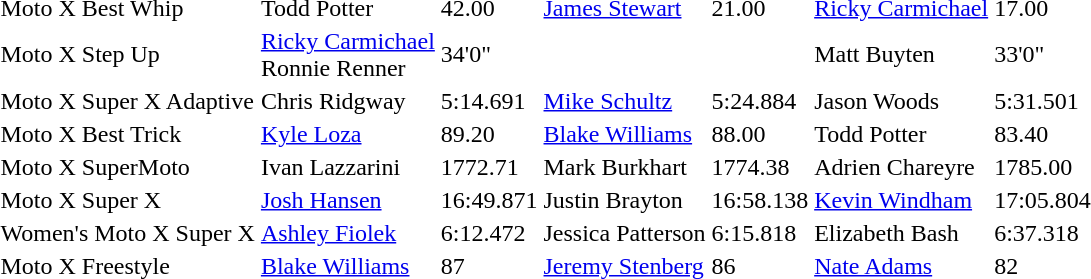<table>
<tr>
<td>Moto X Best Whip</td>
<td>Todd Potter</td>
<td>42.00</td>
<td><a href='#'>James Stewart</a></td>
<td>21.00</td>
<td><a href='#'>Ricky Carmichael</a></td>
<td>17.00</td>
</tr>
<tr>
<td>Moto X Step Up</td>
<td><a href='#'>Ricky Carmichael</a> <br> Ronnie Renner</td>
<td>34'0"</td>
<td></td>
<td></td>
<td>Matt Buyten</td>
<td>33'0"</td>
</tr>
<tr>
<td>Moto X Super X Adaptive</td>
<td>Chris Ridgway</td>
<td>5:14.691</td>
<td><a href='#'>Mike Schultz</a></td>
<td>5:24.884</td>
<td>Jason Woods</td>
<td>5:31.501</td>
</tr>
<tr>
<td>Moto X Best Trick</td>
<td><a href='#'>Kyle Loza</a></td>
<td>89.20</td>
<td><a href='#'>Blake Williams</a></td>
<td>88.00</td>
<td>Todd Potter</td>
<td>83.40</td>
</tr>
<tr>
<td>Moto X SuperMoto</td>
<td>Ivan Lazzarini</td>
<td>1772.71</td>
<td>Mark Burkhart</td>
<td>1774.38</td>
<td>Adrien Chareyre</td>
<td>1785.00</td>
</tr>
<tr>
<td>Moto X Super X</td>
<td><a href='#'>Josh Hansen</a></td>
<td>16:49.871</td>
<td>Justin Brayton</td>
<td>16:58.138</td>
<td><a href='#'>Kevin Windham</a></td>
<td>17:05.804</td>
</tr>
<tr>
<td>Women's Moto X Super X</td>
<td><a href='#'>Ashley Fiolek</a></td>
<td>6:12.472</td>
<td>Jessica Patterson</td>
<td>6:15.818</td>
<td>Elizabeth Bash</td>
<td>6:37.318</td>
</tr>
<tr>
<td>Moto X Freestyle</td>
<td><a href='#'>Blake Williams</a></td>
<td>87</td>
<td><a href='#'>Jeremy Stenberg</a></td>
<td>86</td>
<td><a href='#'>Nate Adams</a></td>
<td>82</td>
</tr>
</table>
